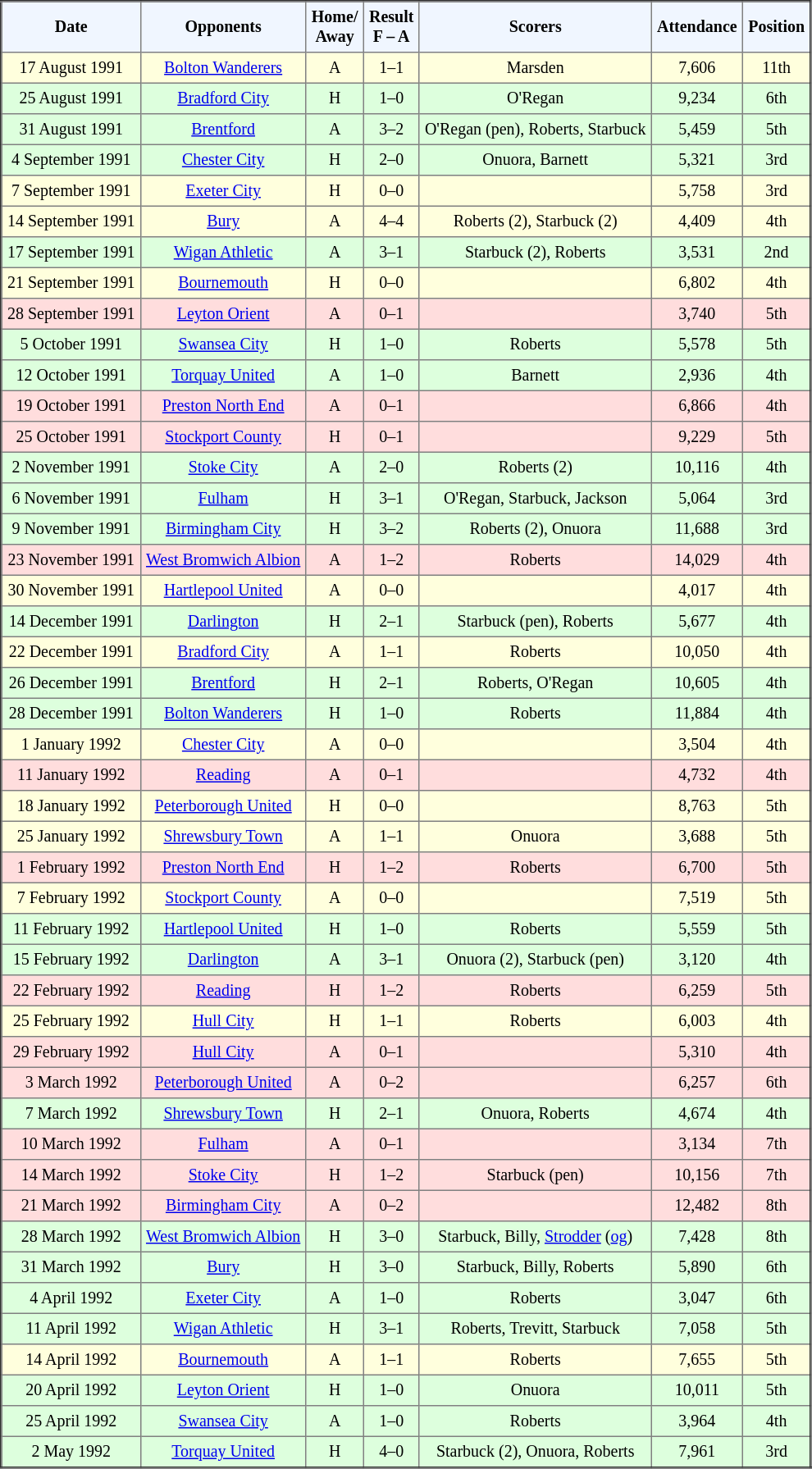<table border="2" cellpadding="4" style="border-collapse:collapse; text-align:center; font-size:smaller;">
<tr style="background:#f0f6ff;">
<th><strong>Date</strong></th>
<th><strong>Opponents</strong></th>
<th><strong>Home/<br>Away</strong></th>
<th><strong>Result<br>F – A</strong></th>
<th><strong>Scorers</strong></th>
<th><strong>Attendance</strong></th>
<th><strong>Position</strong></th>
</tr>
<tr bgcolor="#ffffdd">
<td>17 August 1991</td>
<td><a href='#'>Bolton Wanderers</a></td>
<td>A</td>
<td>1–1</td>
<td>Marsden</td>
<td>7,606</td>
<td>11th</td>
</tr>
<tr bgcolor="#ddffdd">
<td>25 August 1991</td>
<td><a href='#'>Bradford City</a></td>
<td>H</td>
<td>1–0</td>
<td>O'Regan</td>
<td>9,234</td>
<td>6th</td>
</tr>
<tr bgcolor="#ddffdd">
<td>31 August 1991</td>
<td><a href='#'>Brentford</a></td>
<td>A</td>
<td>3–2</td>
<td>O'Regan (pen), Roberts, Starbuck</td>
<td>5,459</td>
<td>5th</td>
</tr>
<tr bgcolor="#ddffdd">
<td>4 September 1991</td>
<td><a href='#'>Chester City</a></td>
<td>H</td>
<td>2–0</td>
<td>Onuora, Barnett</td>
<td>5,321</td>
<td>3rd</td>
</tr>
<tr bgcolor="#ffffdd">
<td>7 September 1991</td>
<td><a href='#'>Exeter City</a></td>
<td>H</td>
<td>0–0</td>
<td></td>
<td>5,758</td>
<td>3rd</td>
</tr>
<tr bgcolor="#ffffdd">
<td>14 September 1991</td>
<td><a href='#'>Bury</a></td>
<td>A</td>
<td>4–4</td>
<td>Roberts (2), Starbuck (2)</td>
<td>4,409</td>
<td>4th</td>
</tr>
<tr bgcolor="#ddffdd">
<td>17 September 1991</td>
<td><a href='#'>Wigan Athletic</a></td>
<td>A</td>
<td>3–1</td>
<td>Starbuck (2), Roberts</td>
<td>3,531</td>
<td>2nd</td>
</tr>
<tr bgcolor="#ffffdd">
<td>21 September 1991</td>
<td><a href='#'>Bournemouth</a></td>
<td>H</td>
<td>0–0</td>
<td></td>
<td>6,802</td>
<td>4th</td>
</tr>
<tr bgcolor="#ffdddd">
<td>28 September 1991</td>
<td><a href='#'>Leyton Orient</a></td>
<td>A</td>
<td>0–1</td>
<td></td>
<td>3,740</td>
<td>5th</td>
</tr>
<tr bgcolor="#ddffdd">
<td>5 October 1991</td>
<td><a href='#'>Swansea City</a></td>
<td>H</td>
<td>1–0</td>
<td>Roberts</td>
<td>5,578</td>
<td>5th</td>
</tr>
<tr bgcolor="#ddffdd">
<td>12 October 1991</td>
<td><a href='#'>Torquay United</a></td>
<td>A</td>
<td>1–0</td>
<td>Barnett</td>
<td>2,936</td>
<td>4th</td>
</tr>
<tr bgcolor="#ffdddd">
<td>19 October 1991</td>
<td><a href='#'>Preston North End</a></td>
<td>A</td>
<td>0–1</td>
<td></td>
<td>6,866</td>
<td>4th</td>
</tr>
<tr bgcolor="#ffdddd">
<td>25 October 1991</td>
<td><a href='#'>Stockport County</a></td>
<td>H</td>
<td>0–1</td>
<td></td>
<td>9,229</td>
<td>5th</td>
</tr>
<tr bgcolor="#ddffdd">
<td>2 November 1991</td>
<td><a href='#'>Stoke City</a></td>
<td>A</td>
<td>2–0</td>
<td>Roberts (2)</td>
<td>10,116</td>
<td>4th</td>
</tr>
<tr bgcolor="#ddffdd">
<td>6 November 1991</td>
<td><a href='#'>Fulham</a></td>
<td>H</td>
<td>3–1</td>
<td>O'Regan, Starbuck, Jackson</td>
<td>5,064</td>
<td>3rd</td>
</tr>
<tr bgcolor="#ddffdd">
<td>9 November 1991</td>
<td><a href='#'>Birmingham City</a></td>
<td>H</td>
<td>3–2</td>
<td>Roberts (2), Onuora</td>
<td>11,688</td>
<td>3rd</td>
</tr>
<tr bgcolor="#ffdddd">
<td>23 November 1991</td>
<td><a href='#'>West Bromwich Albion</a></td>
<td>A</td>
<td>1–2</td>
<td>Roberts</td>
<td>14,029</td>
<td>4th</td>
</tr>
<tr bgcolor="#ffffdd">
<td>30 November 1991</td>
<td><a href='#'>Hartlepool United</a></td>
<td>A</td>
<td>0–0</td>
<td></td>
<td>4,017</td>
<td>4th</td>
</tr>
<tr bgcolor="#ddffdd">
<td>14 December 1991</td>
<td><a href='#'>Darlington</a></td>
<td>H</td>
<td>2–1</td>
<td>Starbuck (pen), Roberts</td>
<td>5,677</td>
<td>4th</td>
</tr>
<tr bgcolor="#ffffdd">
<td>22 December 1991</td>
<td><a href='#'>Bradford City</a></td>
<td>A</td>
<td>1–1</td>
<td>Roberts</td>
<td>10,050</td>
<td>4th</td>
</tr>
<tr bgcolor="#ddffdd">
<td>26 December 1991</td>
<td><a href='#'>Brentford</a></td>
<td>H</td>
<td>2–1</td>
<td>Roberts, O'Regan</td>
<td>10,605</td>
<td>4th</td>
</tr>
<tr bgcolor="#ddffdd">
<td>28 December 1991</td>
<td><a href='#'>Bolton Wanderers</a></td>
<td>H</td>
<td>1–0</td>
<td>Roberts</td>
<td>11,884</td>
<td>4th</td>
</tr>
<tr bgcolor="#ffffdd">
<td>1 January 1992</td>
<td><a href='#'>Chester City</a></td>
<td>A</td>
<td>0–0</td>
<td></td>
<td>3,504</td>
<td>4th</td>
</tr>
<tr bgcolor="#ffdddd">
<td>11 January 1992</td>
<td><a href='#'>Reading</a></td>
<td>A</td>
<td>0–1</td>
<td></td>
<td>4,732</td>
<td>4th</td>
</tr>
<tr bgcolor="#ffffdd">
<td>18 January 1992</td>
<td><a href='#'>Peterborough United</a></td>
<td>H</td>
<td>0–0</td>
<td></td>
<td>8,763</td>
<td>5th</td>
</tr>
<tr bgcolor="#ffffdd">
<td>25 January 1992</td>
<td><a href='#'>Shrewsbury Town</a></td>
<td>A</td>
<td>1–1</td>
<td>Onuora</td>
<td>3,688</td>
<td>5th</td>
</tr>
<tr bgcolor="#ffdddd">
<td>1 February 1992</td>
<td><a href='#'>Preston North End</a></td>
<td>H</td>
<td>1–2</td>
<td>Roberts</td>
<td>6,700</td>
<td>5th</td>
</tr>
<tr bgcolor="#ffffdd">
<td>7 February 1992</td>
<td><a href='#'>Stockport County</a></td>
<td>A</td>
<td>0–0</td>
<td></td>
<td>7,519</td>
<td>5th</td>
</tr>
<tr bgcolor="#ddffdd">
<td>11 February 1992</td>
<td><a href='#'>Hartlepool United</a></td>
<td>H</td>
<td>1–0</td>
<td>Roberts</td>
<td>5,559</td>
<td>5th</td>
</tr>
<tr bgcolor="#ddffdd">
<td>15 February 1992</td>
<td><a href='#'>Darlington</a></td>
<td>A</td>
<td>3–1</td>
<td>Onuora (2), Starbuck (pen)</td>
<td>3,120</td>
<td>4th</td>
</tr>
<tr bgcolor="#ffdddd">
<td>22 February 1992</td>
<td><a href='#'>Reading</a></td>
<td>H</td>
<td>1–2</td>
<td>Roberts</td>
<td>6,259</td>
<td>5th</td>
</tr>
<tr bgcolor="#ffffdd">
<td>25 February 1992</td>
<td><a href='#'>Hull City</a></td>
<td>H</td>
<td>1–1</td>
<td>Roberts</td>
<td>6,003</td>
<td>4th</td>
</tr>
<tr bgcolor="#ffdddd">
<td>29 February 1992</td>
<td><a href='#'>Hull City</a></td>
<td>A</td>
<td>0–1</td>
<td></td>
<td>5,310</td>
<td>4th</td>
</tr>
<tr bgcolor="#ffdddd">
<td>3 March 1992</td>
<td><a href='#'>Peterborough United</a></td>
<td>A</td>
<td>0–2</td>
<td></td>
<td>6,257</td>
<td>6th</td>
</tr>
<tr bgcolor="#ddffdd">
<td>7 March 1992</td>
<td><a href='#'>Shrewsbury Town</a></td>
<td>H</td>
<td>2–1</td>
<td>Onuora, Roberts</td>
<td>4,674</td>
<td>4th</td>
</tr>
<tr bgcolor="#ffdddd">
<td>10 March 1992</td>
<td><a href='#'>Fulham</a></td>
<td>A</td>
<td>0–1</td>
<td></td>
<td>3,134</td>
<td>7th</td>
</tr>
<tr bgcolor="#ffdddd">
<td>14 March 1992</td>
<td><a href='#'>Stoke City</a></td>
<td>H</td>
<td>1–2</td>
<td>Starbuck (pen)</td>
<td>10,156</td>
<td>7th</td>
</tr>
<tr bgcolor="#ffdddd">
<td>21 March 1992</td>
<td><a href='#'>Birmingham City</a></td>
<td>A</td>
<td>0–2</td>
<td></td>
<td>12,482</td>
<td>8th</td>
</tr>
<tr bgcolor="#ddffdd">
<td>28 March 1992</td>
<td><a href='#'>West Bromwich Albion</a></td>
<td>H</td>
<td>3–0</td>
<td>Starbuck, Billy, <a href='#'>Strodder</a> (<a href='#'>og</a>)</td>
<td>7,428</td>
<td>8th</td>
</tr>
<tr bgcolor="#ddffdd">
<td>31 March 1992</td>
<td><a href='#'>Bury</a></td>
<td>H</td>
<td>3–0</td>
<td>Starbuck, Billy, Roberts</td>
<td>5,890</td>
<td>6th</td>
</tr>
<tr bgcolor="#ddffdd">
<td>4 April 1992</td>
<td><a href='#'>Exeter City</a></td>
<td>A</td>
<td>1–0</td>
<td>Roberts</td>
<td>3,047</td>
<td>6th</td>
</tr>
<tr bgcolor="#ddffdd">
<td>11 April 1992</td>
<td><a href='#'>Wigan Athletic</a></td>
<td>H</td>
<td>3–1</td>
<td>Roberts, Trevitt, Starbuck</td>
<td>7,058</td>
<td>5th</td>
</tr>
<tr bgcolor="#ffffdd">
<td>14 April 1992</td>
<td><a href='#'>Bournemouth</a></td>
<td>A</td>
<td>1–1</td>
<td>Roberts</td>
<td>7,655</td>
<td>5th</td>
</tr>
<tr bgcolor="#ddffdd">
<td>20 April 1992</td>
<td><a href='#'>Leyton Orient</a></td>
<td>H</td>
<td>1–0</td>
<td>Onuora</td>
<td>10,011</td>
<td>5th</td>
</tr>
<tr bgcolor="#ddffdd">
<td>25 April 1992</td>
<td><a href='#'>Swansea City</a></td>
<td>A</td>
<td>1–0</td>
<td>Roberts</td>
<td>3,964</td>
<td>4th</td>
</tr>
<tr bgcolor="#ddffdd">
<td>2 May 1992</td>
<td><a href='#'>Torquay United</a></td>
<td>H</td>
<td>4–0</td>
<td>Starbuck (2), Onuora, Roberts</td>
<td>7,961</td>
<td>3rd</td>
</tr>
</table>
